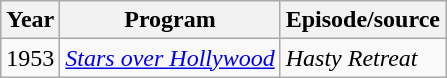<table class="wikitable">
<tr>
<th>Year</th>
<th>Program</th>
<th>Episode/source</th>
</tr>
<tr>
<td>1953</td>
<td><em><a href='#'>Stars over Hollywood</a></em></td>
<td><em>Hasty Retreat</em></td>
</tr>
</table>
